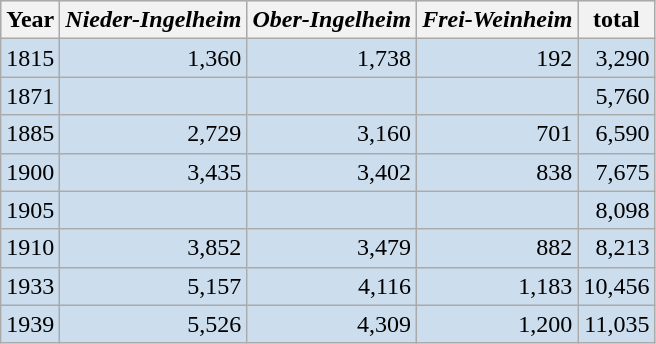<table class="wikitable">
<tr style="background:#cde;">
<th>Year</th>
<th><em>Nieder-Ingelheim</em></th>
<th><em>Ober-Ingelheim</em></th>
<th><em>Frei-Weinheim</em></th>
<th><strong>total</strong></th>
</tr>
<tr style="background:#cde;">
<td>1815</td>
<td style="text-align:right;">1,360</td>
<td style="text-align:right;">1,738</td>
<td style="text-align:right;">192</td>
<td style="text-align:right;">3,290</td>
</tr>
<tr style="background:#cde;">
<td>1871</td>
<td> </td>
<td> </td>
<td> </td>
<td style="text-align:right;">5,760</td>
</tr>
<tr style="background:#cde;">
<td>1885</td>
<td style="text-align:right;">2,729</td>
<td style="text-align:right;">3,160</td>
<td style="text-align:right;">701</td>
<td style="text-align:right;">6,590</td>
</tr>
<tr style="background:#cde;">
<td>1900</td>
<td style="text-align:right;">3,435</td>
<td style="text-align:right;">3,402</td>
<td style="text-align:right;">838</td>
<td style="text-align:right;">7,675</td>
</tr>
<tr style="background:#cde;">
<td>1905</td>
<td> </td>
<td> </td>
<td> </td>
<td style="text-align:right;">8,098</td>
</tr>
<tr style="background:#cde;">
<td>1910</td>
<td style="text-align:right;">3,852</td>
<td style="text-align:right;">3,479</td>
<td style="text-align:right;">882</td>
<td style="text-align:right;">8,213</td>
</tr>
<tr style="background:#cde;">
<td>1933</td>
<td style="text-align:right;">5,157</td>
<td style="text-align:right;">4,116</td>
<td style="text-align:right;">1,183</td>
<td style="text-align:right;">10,456</td>
</tr>
<tr style="background:#cde;">
<td>1939</td>
<td style="text-align:right;">5,526</td>
<td style="text-align:right;">4,309</td>
<td style="text-align:right;">1,200</td>
<td style="text-align:right;">11,035</td>
</tr>
</table>
